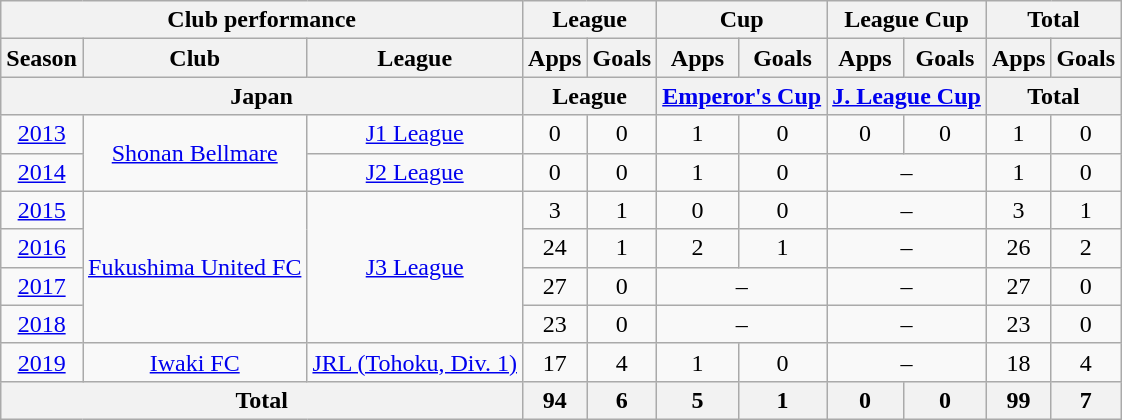<table class="wikitable" style="text-align:center;">
<tr>
<th colspan=3>Club performance</th>
<th colspan=2>League</th>
<th colspan=2>Cup</th>
<th colspan=2>League Cup</th>
<th colspan=2>Total</th>
</tr>
<tr>
<th>Season</th>
<th>Club</th>
<th>League</th>
<th>Apps</th>
<th>Goals</th>
<th>Apps</th>
<th>Goals</th>
<th>Apps</th>
<th>Goals</th>
<th>Apps</th>
<th>Goals</th>
</tr>
<tr>
<th colspan=3>Japan</th>
<th colspan=2>League</th>
<th colspan=2><a href='#'>Emperor's Cup</a></th>
<th colspan=2><a href='#'>J. League Cup</a></th>
<th colspan=2>Total</th>
</tr>
<tr>
<td><a href='#'>2013</a></td>
<td rowspan="2"><a href='#'>Shonan Bellmare</a></td>
<td rowspan="1"><a href='#'>J1 League</a></td>
<td>0</td>
<td>0</td>
<td>1</td>
<td>0</td>
<td>0</td>
<td>0</td>
<td>1</td>
<td>0</td>
</tr>
<tr>
<td><a href='#'>2014</a></td>
<td rowspan="1"><a href='#'>J2 League</a></td>
<td>0</td>
<td>0</td>
<td>1</td>
<td>0</td>
<td colspan="2">–</td>
<td>1</td>
<td>0</td>
</tr>
<tr>
<td><a href='#'>2015</a></td>
<td rowspan="4"><a href='#'>Fukushima United FC</a></td>
<td rowspan="4"><a href='#'>J3 League</a></td>
<td>3</td>
<td>1</td>
<td>0</td>
<td>0</td>
<td colspan="2">–</td>
<td>3</td>
<td>1</td>
</tr>
<tr>
<td><a href='#'>2016</a></td>
<td>24</td>
<td>1</td>
<td>2</td>
<td>1</td>
<td colspan="2">–</td>
<td>26</td>
<td>2</td>
</tr>
<tr>
<td><a href='#'>2017</a></td>
<td>27</td>
<td>0</td>
<td colspan="2">–</td>
<td colspan="2">–</td>
<td>27</td>
<td>0</td>
</tr>
<tr>
<td><a href='#'>2018</a></td>
<td>23</td>
<td>0</td>
<td colspan="2">–</td>
<td colspan="2">–</td>
<td>23</td>
<td>0</td>
</tr>
<tr>
<td><a href='#'>2019</a></td>
<td rowspan="1"><a href='#'>Iwaki FC</a></td>
<td><a href='#'>JRL (Tohoku, Div. 1)</a></td>
<td>17</td>
<td>4</td>
<td>1</td>
<td>0</td>
<td colspan="2">–</td>
<td>18</td>
<td>4</td>
</tr>
<tr>
<th colspan=3>Total</th>
<th>94</th>
<th>6</th>
<th>5</th>
<th>1</th>
<th>0</th>
<th>0</th>
<th>99</th>
<th>7</th>
</tr>
</table>
